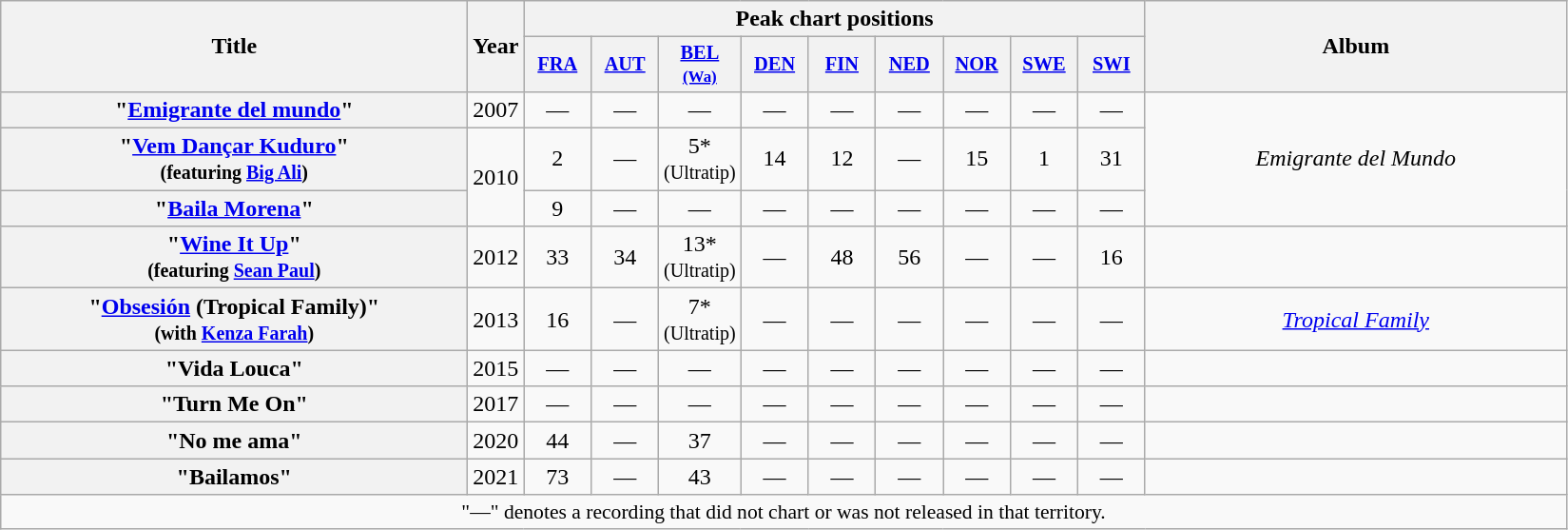<table class="wikitable plainrowheaders" style="text-align:center;">
<tr>
<th scope="col" rowspan="2" style="width:20em;">Title</th>
<th scope="col" rowspan="2" style="width:1em;">Year</th>
<th scope="col" colspan="9">Peak chart positions</th>
<th scope="col" rowspan="2" style="width:18em;">Album</th>
</tr>
<tr>
<th scope="col" style="width:3em;font-size:85%;"><a href='#'>FRA</a><br></th>
<th scope="col" style="width:3em;font-size:85%;"><a href='#'>AUT</a><br></th>
<th scope="col" style="width:3em;font-size:85%;"><a href='#'>BEL<br><small>(Wa)</small></a><br></th>
<th scope="col" style="width:3em;font-size:85%;"><a href='#'>DEN</a><br></th>
<th scope="col" style="width:3em;font-size:85%;"><a href='#'>FIN</a><br></th>
<th scope="col" style="width:3em;font-size:85%;"><a href='#'>NED</a><br></th>
<th scope="col" style="width:3em;font-size:85%;"><a href='#'>NOR</a><br></th>
<th scope="col" style="width:3em;font-size:85%;"><a href='#'>SWE</a><br></th>
<th scope="col" style="width:3em;font-size:85%;"><a href='#'>SWI</a><br></th>
</tr>
<tr>
<th scope="row">"<a href='#'>Emigrante del mundo</a>"</th>
<td>2007</td>
<td>—</td>
<td>—</td>
<td>—</td>
<td>—</td>
<td>—</td>
<td>—</td>
<td>—</td>
<td>—</td>
<td>—</td>
<td rowspan="3"><em>Emigrante del Mundo</em></td>
</tr>
<tr>
<th scope="row">"<a href='#'>Vem Dançar Kuduro</a>" <br><small>(featuring <a href='#'>Big Ali</a>)</small></th>
<td rowspan="2">2010</td>
<td>2</td>
<td>—</td>
<td>5*<br><small>(Ultratip)</small></td>
<td>14</td>
<td>12</td>
<td>—</td>
<td>15</td>
<td>1</td>
<td>31</td>
</tr>
<tr>
<th scope="row">"<a href='#'>Baila Morena</a>"</th>
<td>9</td>
<td>—</td>
<td>—</td>
<td>—</td>
<td>—</td>
<td>—</td>
<td>—</td>
<td>—</td>
<td>—</td>
</tr>
<tr>
<th scope="row">"<a href='#'>Wine It Up</a>" <br><small>(featuring <a href='#'>Sean Paul</a>)</small></th>
<td>2012</td>
<td>33</td>
<td>34</td>
<td>13*<br><small>(Ultratip)</small></td>
<td>—</td>
<td>48</td>
<td>56</td>
<td>—</td>
<td>—</td>
<td>16</td>
<td></td>
</tr>
<tr>
<th scope="row">"<a href='#'>Obsesión</a> (Tropical Family)"<br><small>(with <a href='#'>Kenza Farah</a>)</small></th>
<td>2013</td>
<td>16</td>
<td>—</td>
<td>7*<br><small>(Ultratip)</small></td>
<td>—</td>
<td>—</td>
<td>—</td>
<td>—</td>
<td>—</td>
<td>—</td>
<td><em><a href='#'>Tropical Family</a></em></td>
</tr>
<tr>
<th scope="row">"Vida Louca"</th>
<td>2015</td>
<td>—</td>
<td>—</td>
<td>—</td>
<td>—</td>
<td>—</td>
<td>—</td>
<td>—</td>
<td>—</td>
<td>—</td>
<td></td>
</tr>
<tr>
<th scope="row">"Turn Me On"</th>
<td>2017</td>
<td>—</td>
<td>—</td>
<td>—</td>
<td>—</td>
<td>—</td>
<td>—</td>
<td>—</td>
<td>—</td>
<td>—</td>
<td></td>
</tr>
<tr>
<th scope="row">"No me ama"</th>
<td>2020</td>
<td>44</td>
<td>—</td>
<td>37</td>
<td>—</td>
<td>—</td>
<td>—</td>
<td>—</td>
<td>—</td>
<td>—</td>
<td></td>
</tr>
<tr>
<th scope="row">"Bailamos"</th>
<td>2021</td>
<td>73</td>
<td>—</td>
<td>43</td>
<td>—</td>
<td>—</td>
<td>—</td>
<td>—</td>
<td>—</td>
<td>—</td>
<td></td>
</tr>
<tr>
<td colspan="12" style="font-size:90%">"—" denotes a recording that did not chart or was not released in that territory.</td>
</tr>
</table>
